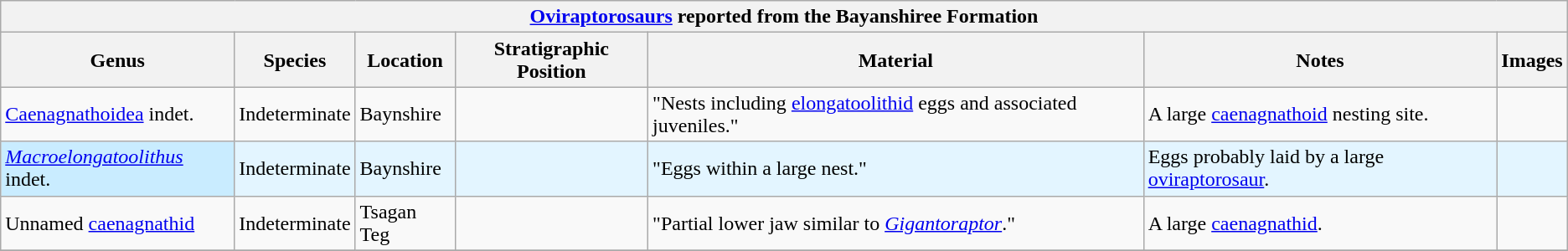<table class="wikitable" align="center">
<tr>
<th colspan="7" align="center"><strong><a href='#'>Oviraptorosaurs</a> reported from the Bayanshiree Formation</strong></th>
</tr>
<tr>
<th>Genus</th>
<th>Species</th>
<th>Location</th>
<th>Stratigraphic Position</th>
<th>Material</th>
<th>Notes</th>
<th>Images</th>
</tr>
<tr>
<td><a href='#'>Caenagnathoidea</a> indet.</td>
<td>Indeterminate</td>
<td>Baynshire</td>
<td></td>
<td>"Nests including <a href='#'>elongatoolithid</a> eggs and associated juveniles."</td>
<td>A large <a href='#'>caenagnathoid</a> nesting site.</td>
<td></td>
</tr>
<tr>
<td style="background:#c9ecff;"><em><a href='#'>Macroelongatoolithus</a></em> indet.</td>
<td style="background:#e3f5ff;">Indeterminate</td>
<td style="background:#e3f5ff;">Baynshire</td>
<td style="background:#e3f5ff;"></td>
<td style="background:#e3f5ff;">"Eggs within a large nest."</td>
<td style="background:#e3f5ff;">Eggs probably laid by a large <a href='#'>oviraptorosaur</a>.</td>
<td style="background:#e3f5ff;"></td>
</tr>
<tr>
<td>Unnamed <a href='#'>caenagnathid</a></td>
<td>Indeterminate</td>
<td>Tsagan Teg</td>
<td></td>
<td>"Partial lower jaw similar to <em><a href='#'>Gigantoraptor</a></em>."</td>
<td>A large <a href='#'>caenagnathid</a>.</td>
<td></td>
</tr>
<tr>
</tr>
</table>
